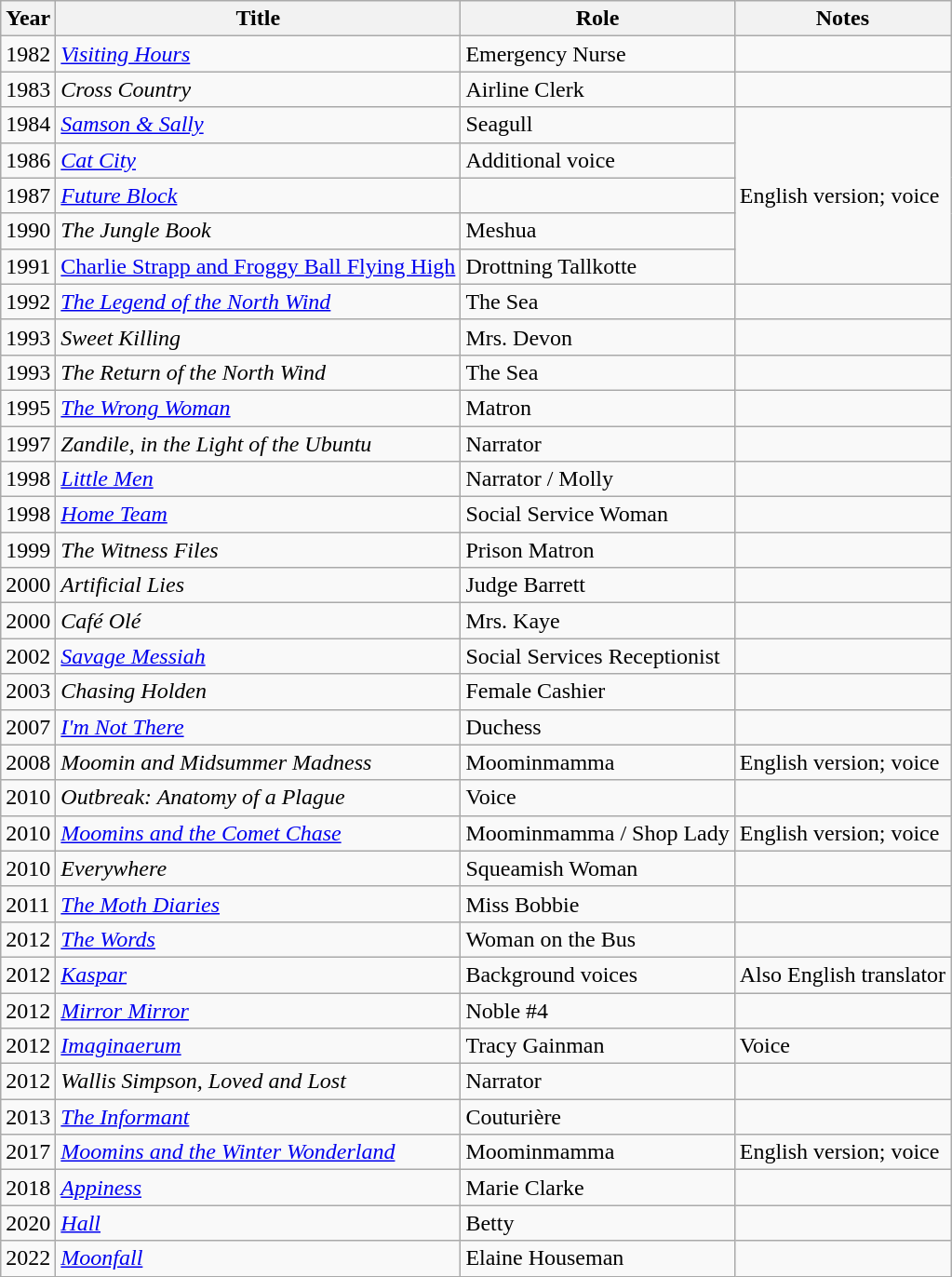<table class="wikitable sortable">
<tr>
<th>Year</th>
<th>Title</th>
<th>Role</th>
<th>Notes</th>
</tr>
<tr>
<td>1982</td>
<td><em><a href='#'>Visiting Hours</a></em></td>
<td>Emergency Nurse</td>
<td></td>
</tr>
<tr>
<td>1983</td>
<td><em>Cross Country</em></td>
<td>Airline Clerk</td>
<td></td>
</tr>
<tr>
<td>1984</td>
<td><em><a href='#'>Samson & Sally</a></em></td>
<td>Seagull</td>
<td rowspan="5">English version; voice</td>
</tr>
<tr>
<td>1986</td>
<td><em><a href='#'>Cat City</a></em></td>
<td>Additional voice</td>
</tr>
<tr>
<td>1987</td>
<td><em><a href='#'>Future Block</a></em></td>
<td></td>
</tr>
<tr>
<td>1990</td>
<td><em>The Jungle Book</em></td>
<td>Meshua</td>
</tr>
<tr>
<td>1991</td>
<td><a href='#'>Charlie Strapp and Froggy Ball Flying High</a></td>
<td>Drottning Tallkotte</td>
</tr>
<tr>
<td>1992</td>
<td><em><a href='#'>The Legend of the North Wind</a></em></td>
<td>The Sea</td>
</tr>
<tr>
<td>1993</td>
<td><em>Sweet Killing</em></td>
<td>Mrs. Devon</td>
<td></td>
</tr>
<tr>
<td>1993</td>
<td><em>The Return of the North Wind</em></td>
<td>The Sea</td>
<td></td>
</tr>
<tr>
<td>1995</td>
<td><em><a href='#'>The Wrong Woman</a></em></td>
<td>Matron</td>
<td></td>
</tr>
<tr>
<td>1997</td>
<td><em>Zandile, in the Light of the Ubuntu</em></td>
<td>Narrator</td>
<td></td>
</tr>
<tr>
<td>1998</td>
<td><em><a href='#'>Little Men</a></em></td>
<td>Narrator / Molly</td>
<td></td>
</tr>
<tr>
<td>1998</td>
<td><em><a href='#'>Home Team</a></em></td>
<td>Social Service Woman</td>
<td></td>
</tr>
<tr>
<td>1999</td>
<td><em>The Witness Files</em></td>
<td>Prison Matron</td>
<td></td>
</tr>
<tr>
<td>2000</td>
<td><em>Artificial Lies</em></td>
<td>Judge Barrett</td>
<td></td>
</tr>
<tr>
<td>2000</td>
<td><em>Café Olé</em></td>
<td>Mrs. Kaye</td>
<td></td>
</tr>
<tr>
<td>2002</td>
<td><em><a href='#'>Savage Messiah</a></em></td>
<td>Social Services Receptionist</td>
<td></td>
</tr>
<tr>
<td>2003</td>
<td><em>Chasing Holden</em></td>
<td>Female Cashier</td>
<td></td>
</tr>
<tr>
<td>2007</td>
<td><em><a href='#'>I'm Not There</a></em></td>
<td>Duchess</td>
<td></td>
</tr>
<tr>
<td>2008</td>
<td><em>Moomin and Midsummer Madness</em></td>
<td>Moominmamma</td>
<td>English version; voice</td>
</tr>
<tr>
<td>2010</td>
<td><em>Outbreak: Anatomy of a Plague</em></td>
<td>Voice</td>
<td></td>
</tr>
<tr>
<td>2010</td>
<td><em><a href='#'>Moomins and the Comet Chase</a></em></td>
<td>Moominmamma / Shop Lady</td>
<td>English version; voice</td>
</tr>
<tr>
<td>2010</td>
<td><em>Everywhere</em></td>
<td>Squeamish Woman</td>
<td></td>
</tr>
<tr>
<td>2011</td>
<td><em><a href='#'>The Moth Diaries</a></em></td>
<td>Miss Bobbie</td>
<td></td>
</tr>
<tr>
<td>2012</td>
<td><em><a href='#'>The Words</a></em></td>
<td>Woman on the Bus</td>
<td></td>
</tr>
<tr>
<td>2012</td>
<td><em><a href='#'>Kaspar</a></em></td>
<td>Background voices</td>
<td>Also English translator</td>
</tr>
<tr>
<td>2012</td>
<td><em><a href='#'>Mirror Mirror</a></em></td>
<td>Noble #4</td>
<td></td>
</tr>
<tr>
<td>2012</td>
<td><em><a href='#'>Imaginaerum</a></em></td>
<td>Tracy Gainman</td>
<td>Voice</td>
</tr>
<tr>
<td>2012</td>
<td><em>Wallis Simpson, Loved and Lost</em></td>
<td>Narrator</td>
<td></td>
</tr>
<tr>
<td>2013</td>
<td><em><a href='#'>The Informant</a></em></td>
<td>Couturière</td>
<td></td>
</tr>
<tr>
<td>2017</td>
<td><em><a href='#'>Moomins and the Winter Wonderland</a></em></td>
<td>Moominmamma</td>
<td>English version; voice</td>
</tr>
<tr>
<td>2018</td>
<td><em><a href='#'>Appiness</a></em></td>
<td>Marie Clarke</td>
<td></td>
</tr>
<tr>
<td>2020</td>
<td><em><a href='#'>Hall</a></em></td>
<td>Betty</td>
<td></td>
</tr>
<tr>
<td>2022</td>
<td><em><a href='#'>Moonfall</a></em></td>
<td>Elaine Houseman</td>
<td></td>
</tr>
</table>
